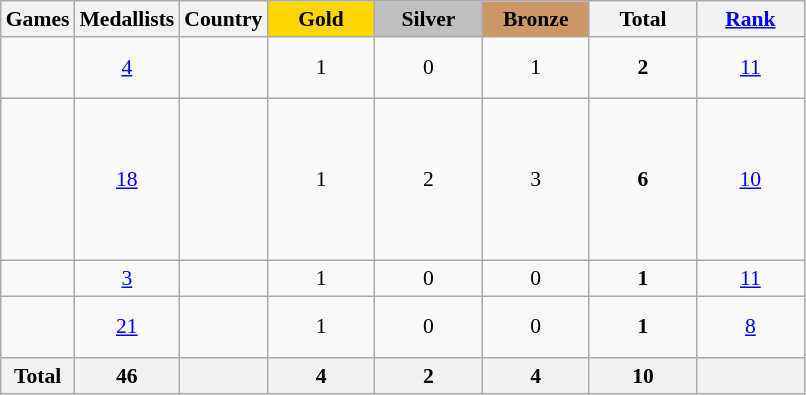<table class="wikitable" style="text-align:center; font-size:90%;">
<tr>
<th>Games</th>
<th>Medallists</th>
<th>Country</th>
<td style="background:gold; width:4.5em; font-weight:bold;">Gold</td>
<td style="background:silver; width:4.5em; font-weight:bold;">Silver</td>
<td style="background:#cc9966; width:4.5em; font-weight:bold;">Bronze</td>
<th style="width:4.5em; font-weight:bold;">Total</th>
<th style="width:4.5em; font-weight:bold;"><a href='#'>Rank</a></th>
</tr>
<tr>
<td align=left></td>
<td><a href='#'>4</a></td>
<td> <br>  <br> </td>
<td>1</td>
<td>0</td>
<td>1</td>
<td><strong>2</strong></td>
<td><a href='#'>11</a></td>
</tr>
<tr>
<td align=left></td>
<td><a href='#'>18</a></td>
<td> <br>  <br>  <br>  <br>  <br>  <br> </td>
<td>1</td>
<td>2</td>
<td>3</td>
<td><strong>6</strong></td>
<td><a href='#'>10</a></td>
</tr>
<tr>
<td align=left></td>
<td><a href='#'>3</a></td>
<td> <br> </td>
<td>1</td>
<td>0</td>
<td>0</td>
<td><strong>1</strong></td>
<td><a href='#'>11</a></td>
</tr>
<tr>
<td align=left></td>
<td><a href='#'>21</a></td>
<td> <br>  <br> </td>
<td>1</td>
<td>0</td>
<td>0</td>
<td><strong>1</strong></td>
<td><a href='#'>8</a></td>
</tr>
<tr>
<th>Total</th>
<th>46</th>
<th></th>
<th>4</th>
<th>2</th>
<th>4</th>
<th>10</th>
<th></th>
</tr>
</table>
